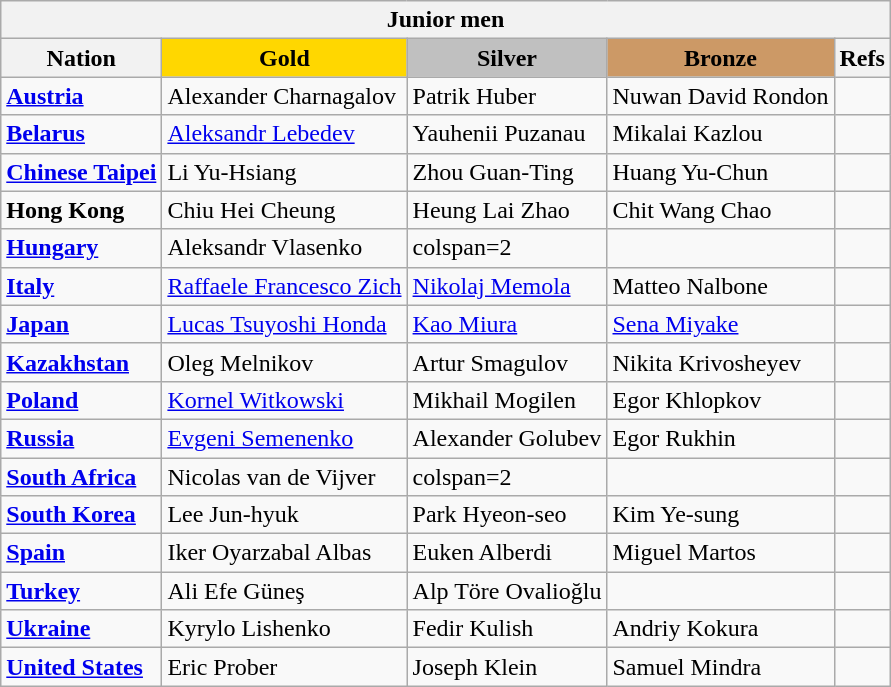<table class="wikitable">
<tr>
<th colspan=5>Junior men</th>
</tr>
<tr>
<th>Nation</th>
<td style="text-align:center; background:gold;"><strong>Gold</strong></td>
<td style="text-align:center; background:silver;"><strong>Silver</strong></td>
<td style="text-align:center; background:#c96;"><strong>Bronze</strong></td>
<th>Refs</th>
</tr>
<tr>
<td><strong> <a href='#'>Austria</a></strong></td>
<td>Alexander Charnagalov</td>
<td>Patrik Huber</td>
<td>Nuwan David Rondon</td>
<td></td>
</tr>
<tr>
<td><strong> <a href='#'>Belarus</a></strong></td>
<td><a href='#'>Aleksandr Lebedev</a></td>
<td>Yauhenii Puzanau</td>
<td>Mikalai Kazlou</td>
<td></td>
</tr>
<tr>
<td><strong> <a href='#'>Chinese Taipei</a></strong></td>
<td>Li Yu-Hsiang</td>
<td>Zhou Guan-Ting</td>
<td>Huang Yu-Chun</td>
<td></td>
</tr>
<tr>
<td><strong> Hong Kong</strong></td>
<td>Chiu Hei Cheung</td>
<td>Heung Lai Zhao</td>
<td>Chit Wang Chao</td>
<td></td>
</tr>
<tr>
<td><strong> <a href='#'>Hungary</a></strong></td>
<td>Aleksandr Vlasenko</td>
<td>colspan=2 </td>
<td></td>
</tr>
<tr>
<td><strong> <a href='#'>Italy</a></strong></td>
<td><a href='#'>Raffaele Francesco Zich</a></td>
<td><a href='#'>Nikolaj Memola</a></td>
<td>Matteo Nalbone</td>
<td></td>
</tr>
<tr>
<td><strong> <a href='#'>Japan</a></strong></td>
<td><a href='#'>Lucas Tsuyoshi Honda</a></td>
<td><a href='#'>Kao Miura</a></td>
<td><a href='#'>Sena Miyake</a></td>
<td></td>
</tr>
<tr>
<td><strong> <a href='#'>Kazakhstan</a></strong></td>
<td>Oleg Melnikov</td>
<td>Artur Smagulov</td>
<td>Nikita Krivosheyev</td>
<td></td>
</tr>
<tr>
<td><strong> <a href='#'>Poland</a></strong></td>
<td><a href='#'>Kornel Witkowski</a></td>
<td>Mikhail Mogilen</td>
<td>Egor Khlopkov</td>
<td></td>
</tr>
<tr>
<td><strong> <a href='#'>Russia</a></strong></td>
<td><a href='#'>Evgeni Semenenko</a></td>
<td>Alexander Golubev</td>
<td>Egor Rukhin</td>
<td></td>
</tr>
<tr>
<td><strong> <a href='#'>South Africa</a></strong></td>
<td>Nicolas van de Vijver</td>
<td>colspan=2 </td>
<td></td>
</tr>
<tr>
<td><strong> <a href='#'>South Korea</a></strong></td>
<td>Lee Jun-hyuk</td>
<td>Park Hyeon-seo</td>
<td>Kim Ye-sung</td>
<td></td>
</tr>
<tr>
<td><strong> <a href='#'>Spain</a></strong></td>
<td>Iker Oyarzabal Albas</td>
<td>Euken Alberdi</td>
<td>Miguel Martos</td>
<td></td>
</tr>
<tr>
<td><strong> <a href='#'>Turkey</a></strong></td>
<td>Ali Efe Güneş</td>
<td>Alp Töre Ovalioğlu</td>
<td></td>
<td></td>
</tr>
<tr>
<td><strong> <a href='#'>Ukraine</a></strong></td>
<td>Kyrylo Lishenko</td>
<td>Fedir Kulish</td>
<td>Andriy Kokura</td>
<td></td>
</tr>
<tr>
<td><strong> <a href='#'>United States</a></strong></td>
<td>Eric Prober</td>
<td>Joseph Klein</td>
<td>Samuel Mindra</td>
<td></td>
</tr>
</table>
